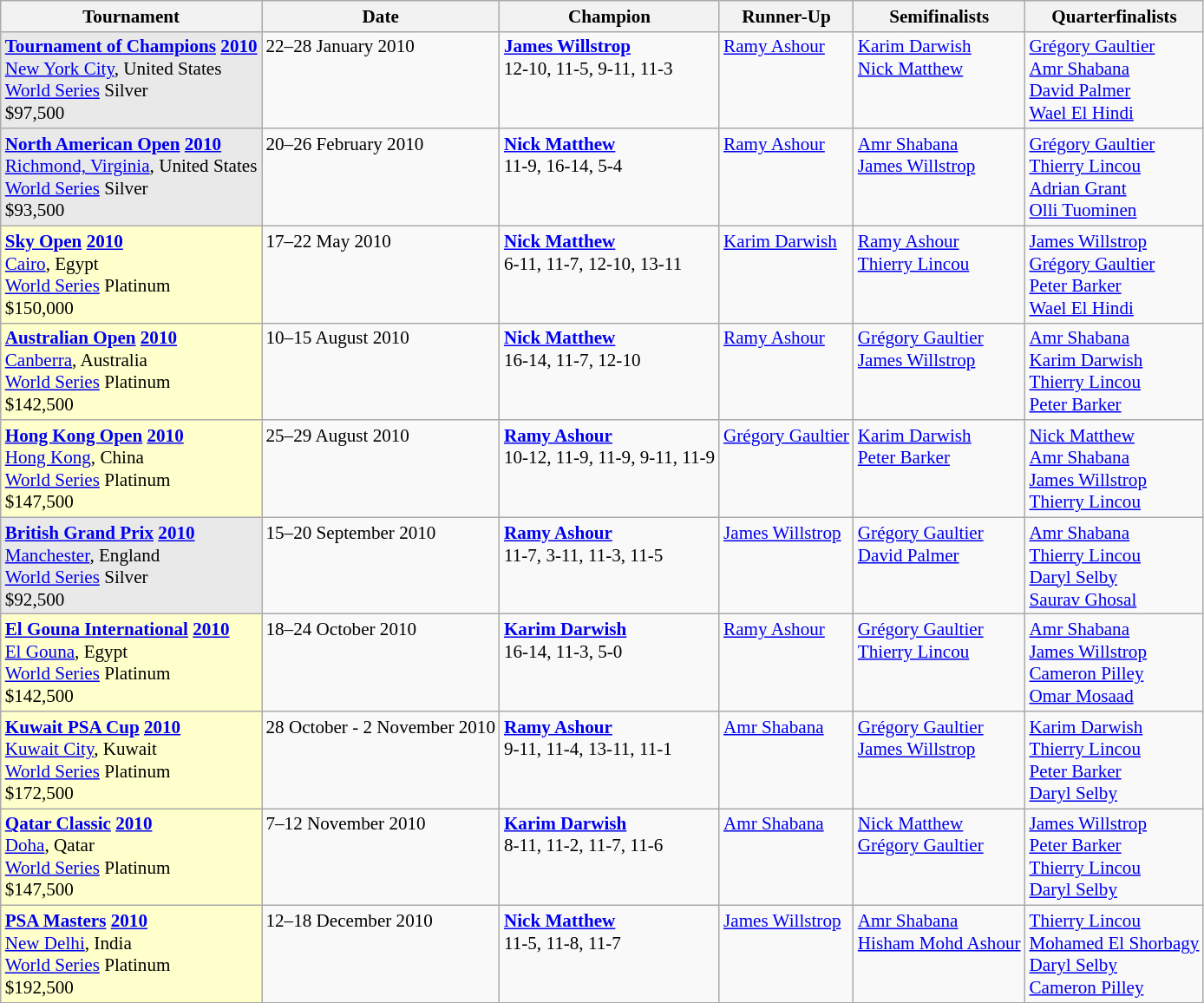<table class="wikitable" style="font-size:88%">
<tr>
<th>Tournament</th>
<th>Date</th>
<th>Champion</th>
<th>Runner-Up</th>
<th>Semifinalists</th>
<th>Quarterfinalists</th>
</tr>
<tr valign=top>
<td style="background:#E9E9E9;"><strong><a href='#'>Tournament of Champions</a> <a href='#'>2010</a></strong><br> <a href='#'>New York City</a>, United States<br><a href='#'>World Series</a> Silver<br>$97,500</td>
<td>22–28 January 2010</td>
<td> <strong><a href='#'>James Willstrop</a></strong><br>12-10, 11-5, 9-11, 11-3</td>
<td> <a href='#'>Ramy Ashour</a></td>
<td> <a href='#'>Karim Darwish</a><br> <a href='#'>Nick Matthew</a></td>
<td> <a href='#'>Grégory Gaultier</a><br> <a href='#'>Amr Shabana</a><br> <a href='#'>David Palmer</a><br> <a href='#'>Wael El Hindi</a></td>
</tr>
<tr valign=top>
<td style="background:#E9E9E9;"><strong><a href='#'>North American Open</a> <a href='#'>2010</a></strong><br> <a href='#'>Richmond, Virginia</a>, United States<br><a href='#'>World Series</a> Silver<br>$93,500</td>
<td>20–26 February 2010</td>
<td> <strong><a href='#'>Nick Matthew</a></strong><br>11-9, 16-14, 5-4</td>
<td> <a href='#'>Ramy Ashour</a></td>
<td> <a href='#'>Amr Shabana</a><br> <a href='#'>James Willstrop</a></td>
<td> <a href='#'>Grégory Gaultier</a><br> <a href='#'>Thierry Lincou</a><br> <a href='#'>Adrian Grant</a><br> <a href='#'>Olli Tuominen</a></td>
</tr>
<tr valign=top>
<td style="background:#ffc;"><strong><a href='#'>Sky Open</a> <a href='#'>2010</a></strong><br> <a href='#'>Cairo</a>, Egypt<br><a href='#'>World Series</a> Platinum<br>$150,000</td>
<td>17–22 May 2010</td>
<td> <strong><a href='#'>Nick Matthew</a></strong><br>6-11, 11-7, 12-10, 13-11</td>
<td> <a href='#'>Karim Darwish</a></td>
<td> <a href='#'>Ramy Ashour</a><br> <a href='#'>Thierry Lincou</a></td>
<td> <a href='#'>James Willstrop</a><br> <a href='#'>Grégory Gaultier</a><br> <a href='#'>Peter Barker</a><br> <a href='#'>Wael El Hindi</a></td>
</tr>
<tr valign=top>
<td style="background:#ffc;"><strong><a href='#'>Australian Open</a> <a href='#'>2010</a></strong><br> <a href='#'>Canberra</a>, Australia<br><a href='#'>World Series</a> Platinum<br>$142,500</td>
<td>10–15 August 2010</td>
<td> <strong><a href='#'>Nick Matthew</a></strong><br>16-14, 11-7, 12-10</td>
<td> <a href='#'>Ramy Ashour</a></td>
<td> <a href='#'>Grégory Gaultier</a><br> <a href='#'>James Willstrop</a></td>
<td> <a href='#'>Amr Shabana</a><br> <a href='#'>Karim Darwish</a><br> <a href='#'>Thierry Lincou</a><br> <a href='#'>Peter Barker</a></td>
</tr>
<tr valign=top>
<td style="background:#ffc;"><strong><a href='#'>Hong Kong Open</a> <a href='#'>2010</a></strong><br> <a href='#'>Hong Kong</a>, China<br><a href='#'>World Series</a> Platinum<br>$147,500</td>
<td>25–29 August 2010</td>
<td> <strong><a href='#'>Ramy Ashour</a></strong><br>10-12, 11-9, 11-9, 9-11, 11-9</td>
<td> <a href='#'>Grégory Gaultier</a></td>
<td> <a href='#'>Karim Darwish</a><br> <a href='#'>Peter Barker</a></td>
<td> <a href='#'>Nick Matthew</a><br> <a href='#'>Amr Shabana</a><br> <a href='#'>James Willstrop</a><br> <a href='#'>Thierry Lincou</a></td>
</tr>
<tr valign=top>
<td style="background:#E9E9E9;"><strong><a href='#'>British Grand Prix</a> <a href='#'>2010</a></strong><br> <a href='#'>Manchester</a>, England<br><a href='#'>World Series</a> Silver<br>$92,500</td>
<td>15–20 September 2010</td>
<td> <strong><a href='#'>Ramy Ashour</a></strong><br>11-7, 3-11, 11-3, 11-5</td>
<td> <a href='#'>James Willstrop</a></td>
<td> <a href='#'>Grégory Gaultier</a><br> <a href='#'>David Palmer</a></td>
<td> <a href='#'>Amr Shabana</a><br> <a href='#'>Thierry Lincou</a><br> <a href='#'>Daryl Selby</a><br> <a href='#'>Saurav Ghosal</a></td>
</tr>
<tr valign=top>
<td style="background:#ffc;"><strong><a href='#'>El Gouna International</a> <a href='#'>2010</a></strong><br> <a href='#'>El Gouna</a>, Egypt<br><a href='#'>World Series</a> Platinum<br>$142,500</td>
<td>18–24 October 2010</td>
<td> <strong><a href='#'>Karim Darwish</a></strong><br>16-14, 11-3, 5-0</td>
<td> <a href='#'>Ramy Ashour</a></td>
<td> <a href='#'>Grégory Gaultier</a><br> <a href='#'>Thierry Lincou</a></td>
<td> <a href='#'>Amr Shabana</a><br> <a href='#'>James Willstrop</a><br> <a href='#'>Cameron Pilley</a><br> <a href='#'>Omar Mosaad</a></td>
</tr>
<tr valign=top>
<td style="background:#ffc;"><strong><a href='#'>Kuwait PSA Cup</a> <a href='#'>2010</a></strong><br> <a href='#'>Kuwait City</a>, Kuwait<br><a href='#'>World Series</a> Platinum<br>$172,500</td>
<td>28 October - 2 November 2010</td>
<td> <strong><a href='#'>Ramy Ashour</a></strong><br>9-11, 11-4, 13-11, 11-1</td>
<td> <a href='#'>Amr Shabana</a></td>
<td> <a href='#'>Grégory Gaultier</a><br> <a href='#'>James Willstrop</a></td>
<td> <a href='#'>Karim Darwish</a><br> <a href='#'>Thierry Lincou</a><br> <a href='#'>Peter Barker</a><br> <a href='#'>Daryl Selby</a></td>
</tr>
<tr valign=top>
<td style="background:#ffc;"><strong><a href='#'>Qatar Classic</a> <a href='#'>2010</a></strong><br> <a href='#'>Doha</a>, Qatar<br><a href='#'>World Series</a> Platinum<br>$147,500</td>
<td>7–12 November 2010</td>
<td> <strong><a href='#'>Karim Darwish</a></strong><br>8-11, 11-2, 11-7, 11-6</td>
<td> <a href='#'>Amr Shabana</a></td>
<td> <a href='#'>Nick Matthew</a><br> <a href='#'>Grégory Gaultier</a></td>
<td> <a href='#'>James Willstrop</a><br> <a href='#'>Peter Barker</a><br> <a href='#'>Thierry Lincou</a><br> <a href='#'>Daryl Selby</a></td>
</tr>
<tr valign=top>
<td style="background:#ffc;"><strong><a href='#'>PSA Masters</a> <a href='#'>2010</a></strong><br> <a href='#'>New Delhi</a>, India<br><a href='#'>World Series</a> Platinum<br>$192,500</td>
<td>12–18 December 2010</td>
<td> <strong><a href='#'>Nick Matthew</a></strong><br>11-5, 11-8, 11-7</td>
<td> <a href='#'>James Willstrop</a></td>
<td> <a href='#'>Amr Shabana</a><br> <a href='#'>Hisham Mohd Ashour</a></td>
<td> <a href='#'>Thierry Lincou</a><br> <a href='#'>Mohamed El Shorbagy</a><br> <a href='#'>Daryl Selby</a><br> <a href='#'>Cameron Pilley</a></td>
</tr>
</table>
